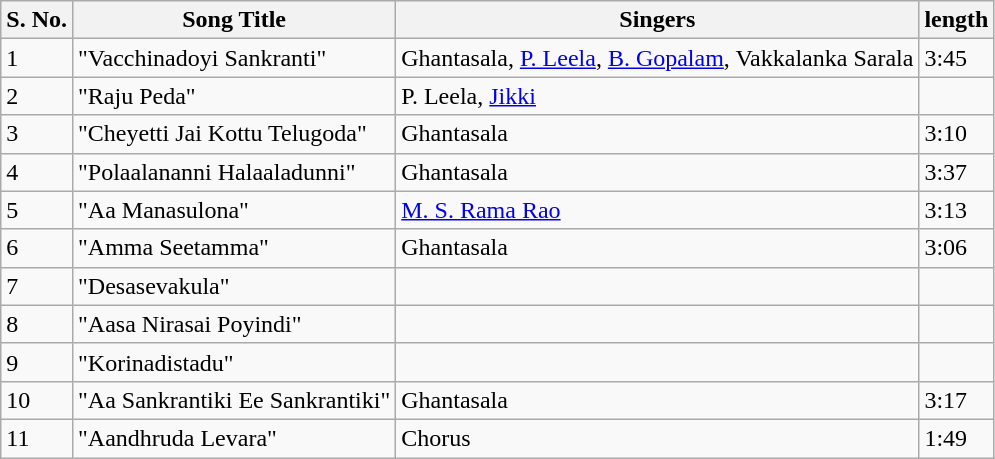<table class="wikitable">
<tr>
<th>S. No.</th>
<th>Song Title</th>
<th>Singers</th>
<th>length</th>
</tr>
<tr>
<td>1</td>
<td>"Vacchinadoyi Sankranti"</td>
<td>Ghantasala, <a href='#'>P. Leela</a>, <a href='#'>B. Gopalam</a>, Vakkalanka Sarala</td>
<td>3:45</td>
</tr>
<tr>
<td>2</td>
<td>"Raju Peda"</td>
<td>P. Leela, <a href='#'>Jikki</a></td>
<td></td>
</tr>
<tr>
<td>3</td>
<td>"Cheyetti Jai Kottu Telugoda"</td>
<td>Ghantasala</td>
<td>3:10</td>
</tr>
<tr>
<td>4</td>
<td>"Polaalananni Halaaladunni"</td>
<td>Ghantasala</td>
<td>3:37</td>
</tr>
<tr>
<td>5</td>
<td>"Aa Manasulona"</td>
<td><a href='#'>M. S. Rama Rao</a></td>
<td>3:13</td>
</tr>
<tr>
<td>6</td>
<td>"Amma Seetamma"</td>
<td>Ghantasala</td>
<td>3:06</td>
</tr>
<tr>
<td>7</td>
<td>"Desasevakula"</td>
<td></td>
<td></td>
</tr>
<tr>
<td>8</td>
<td>"Aasa Nirasai Poyindi"</td>
<td></td>
<td></td>
</tr>
<tr>
<td>9</td>
<td>"Korinadistadu"</td>
<td></td>
<td></td>
</tr>
<tr>
<td>10</td>
<td>"Aa Sankrantiki Ee Sankrantiki"</td>
<td>Ghantasala</td>
<td>3:17</td>
</tr>
<tr>
<td>11</td>
<td>"Aandhruda Levara"</td>
<td>Chorus</td>
<td>1:49</td>
</tr>
</table>
